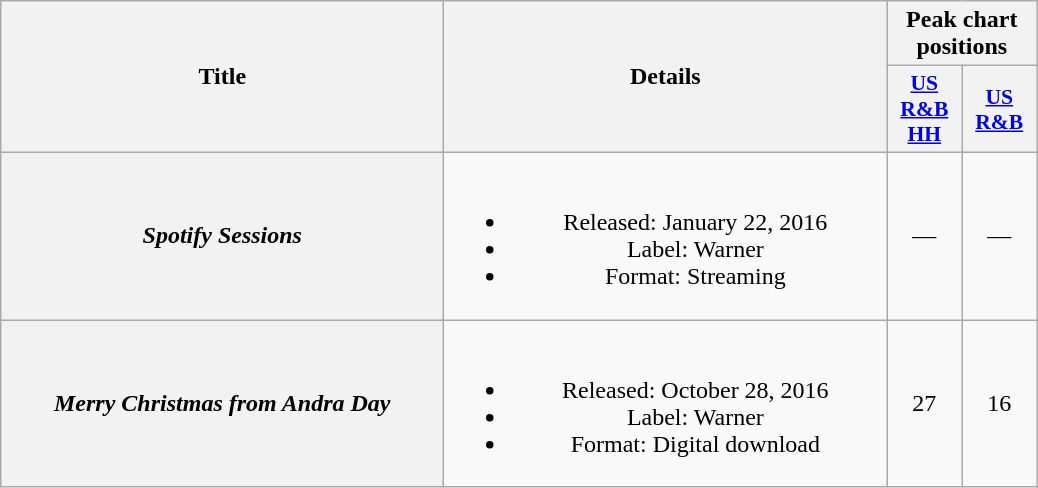<table class="wikitable plainrowheaders" style="text-align:center;" border="1">
<tr>
<th scope="col" rowspan="2" style="width:18em;">Title</th>
<th scope="col" rowspan="2" style="width:18em;">Details</th>
<th scope="col" colspan="2">Peak chart positions</th>
</tr>
<tr>
<th scope="col" style="width:3em;font-size:90%;"><a href='#'>US<br>R&B<br>HH</a><br></th>
<th scope="col" style="width:3em;font-size:90%;"><a href='#'>US<br>R&B</a><br></th>
</tr>
<tr>
<th scope="row"><em>Spotify Sessions</em></th>
<td><br><ul><li>Released: January 22, 2016</li><li>Label: Warner</li><li>Format: Streaming</li></ul></td>
<td>―</td>
<td>―</td>
</tr>
<tr>
<th scope="row"><em>Merry Christmas from Andra Day</em></th>
<td><br><ul><li>Released: October 28, 2016</li><li>Label: Warner</li><li>Format: Digital download</li></ul></td>
<td>27</td>
<td>16</td>
</tr>
</table>
